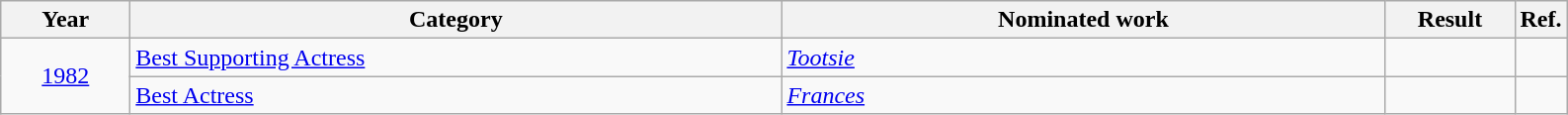<table class=wikitable>
<tr>
<th scope="col" style="width:5em;">Year</th>
<th scope="col" style="width:27em;">Category</th>
<th scope="col" style="width:25em;">Nominated work</th>
<th scope="col" style="width:5em;">Result</th>
<th>Ref.</th>
</tr>
<tr>
<td style="text-align:center;", rowspan=2><a href='#'>1982</a></td>
<td><a href='#'>Best Supporting Actress</a></td>
<td><em><a href='#'>Tootsie</a></em></td>
<td></td>
<td align=center></td>
</tr>
<tr>
<td><a href='#'>Best Actress</a></td>
<td><em><a href='#'>Frances</a></em></td>
<td></td>
<td align=center></td>
</tr>
</table>
